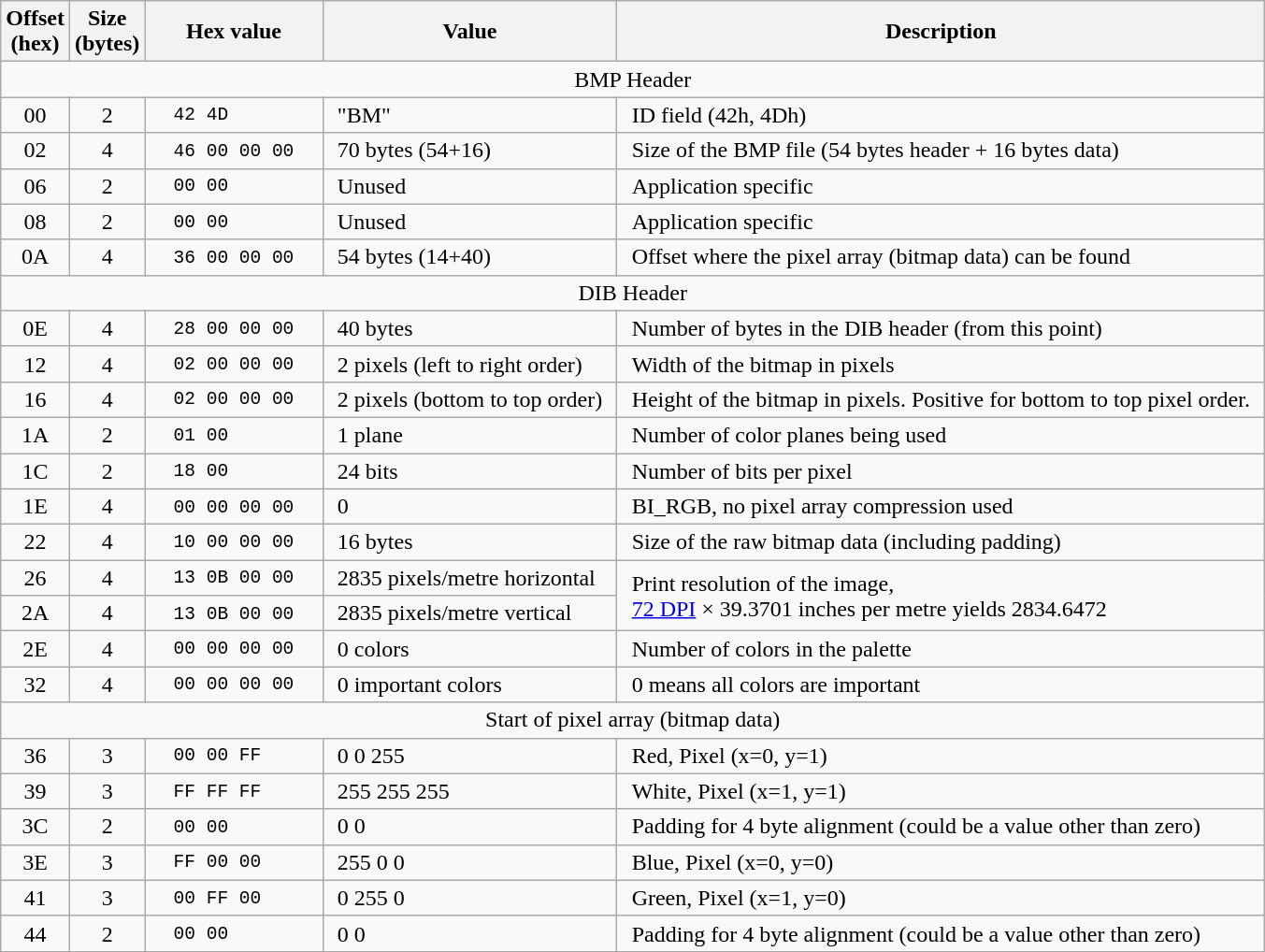<table class="wikitable">
<tr>
<th>Offset<br>(hex)</th>
<th>Size<br>(bytes)</th>
<th>Hex value</th>
<th>Value</th>
<th>Description</th>
</tr>
<tr>
<td colspan="5" style="text-align: center;">BMP Header</td>
</tr>
<tr>
<td align="center">00</td>
<td align="center">2</td>
<td style="padding: 0px 20px; white-space: nowrap; font-family:monospace;">42 4D</td>
<td style="padding: 0px 10px">"BM"</td>
<td style="padding: 0px 10px">ID field (42h, 4Dh)</td>
</tr>
<tr>
<td align="center">02</td>
<td align="center">4</td>
<td style="padding: 0px 20px; white-space: nowrap; font-family:monospace;">46 00 00 00</td>
<td style="padding: 0px 10px">70 bytes (54+16)</td>
<td style="padding: 0px 10px">Size of the BMP file (54 bytes header + 16 bytes data)</td>
</tr>
<tr>
<td align="center">06</td>
<td align="center">2</td>
<td style="padding: 0px 20px; white-space: nowrap; font-family:monospace;">00 00</td>
<td style="padding: 0px 10px">Unused</td>
<td style="padding: 0px 10px">Application specific</td>
</tr>
<tr>
<td align="center">08</td>
<td align="center">2</td>
<td style="padding: 0px 20px; white-space: nowrap; font-family:monospace;">00 00</td>
<td style="padding: 0px 10px">Unused</td>
<td style="padding: 0px 10px">Application specific</td>
</tr>
<tr>
<td align="center">0A</td>
<td align="center">4</td>
<td style="padding: 0px 20px; white-space: nowrap; font-family:monospace;">36 00 00 00</td>
<td style="padding: 0px 10px">54 bytes (14+40)</td>
<td style="padding: 0px 10px">Offset where the pixel array (bitmap data) can be found</td>
</tr>
<tr>
<td colspan="5" style="text-align: center;">DIB Header</td>
</tr>
<tr>
<td align="center">0E</td>
<td align="center">4</td>
<td style="padding: 0px 20px; white-space: nowrap; font-family:monospace;">28 00 00 00</td>
<td style="padding: 0px 10px">40 bytes</td>
<td style="padding: 0px 10px">Number of bytes in the DIB header (from this point)</td>
</tr>
<tr>
<td align="center">12</td>
<td align="center">4</td>
<td style="padding: 0px 20px; white-space: nowrap; font-family:monospace;">02 00 00 00</td>
<td style="padding: 0px 10px">2 pixels (left to right order)</td>
<td style="padding: 0px 10px">Width of the bitmap in pixels</td>
</tr>
<tr>
<td align="center">16</td>
<td align="center">4</td>
<td style="padding: 0px 20px; white-space: nowrap; font-family:monospace;">02 00 00 00</td>
<td style="padding: 0px 10px">2 pixels (bottom to top order)</td>
<td style="padding: 0px 10px">Height of the bitmap in pixels. Positive for bottom to top pixel order.</td>
</tr>
<tr>
<td align="center">1A</td>
<td align="center">2</td>
<td style="padding: 0px 20px; white-space: nowrap; font-family:monospace;">01 00</td>
<td style="padding: 0px 10px">1 plane</td>
<td style="padding: 0px 10px">Number of color planes being used</td>
</tr>
<tr>
<td align="center">1C</td>
<td align="center">2</td>
<td style="padding: 0px 20px; white-space: nowrap; font-family:monospace;">18 00</td>
<td style="padding: 0px 10px">24 bits</td>
<td style="padding: 0px 10px">Number of bits per pixel</td>
</tr>
<tr>
<td align="center">1E</td>
<td align="center">4</td>
<td style="padding: 0px 20px; white-space: nowrap; font-family:monospace;">00 00 00 00</td>
<td style="padding: 0px 10px">0</td>
<td style="padding: 0px 10px">BI_RGB, no pixel array compression used</td>
</tr>
<tr>
<td align="center">22</td>
<td align="center">4</td>
<td style="padding: 0px 20px; white-space: nowrap; font-family:monospace;">10 00 00 00</td>
<td style="padding: 0px 10px">16 bytes</td>
<td style="padding: 0px 10px">Size of the raw bitmap data (including padding)</td>
</tr>
<tr>
<td align="center">26</td>
<td align="center">4</td>
<td style="padding: 0px 20px; white-space: nowrap; font-family:monospace;">13 0B 00 00</td>
<td style="padding: 0px 10px">2835 pixels/metre horizontal</td>
<td style="padding: 0px 10px" rowspan="2">Print resolution of the image,<br><a href='#'>72 DPI</a> × 39.3701 inches per metre yields 2834.6472</td>
</tr>
<tr>
<td align="center">2A</td>
<td align="center">4</td>
<td style="padding: 0px 20px; white-space: nowrap; font-family:monospace;">13 0B 00 00</td>
<td style="padding: 0px 10px">2835 pixels/metre vertical</td>
</tr>
<tr>
<td align="center">2E</td>
<td align="center">4</td>
<td style="padding: 0px 20px; white-space: nowrap; font-family:monospace;">00 00 00 00</td>
<td style="padding: 0px 10px">0 colors</td>
<td style="padding: 0px 10px">Number of colors in the palette</td>
</tr>
<tr>
<td align="center">32</td>
<td align="center">4</td>
<td style="padding: 0px 20px; white-space: nowrap; font-family:monospace;">00 00 00 00</td>
<td style="padding: 0px 10px">0 important colors</td>
<td style="padding: 0px 10px">0 means all colors are important</td>
</tr>
<tr>
<td colspan="5" align="center">Start of pixel array (bitmap data)</td>
</tr>
<tr>
<td align="center">36</td>
<td align="center">3</td>
<td style="padding: 0px 20px; white-space: nowrap; font-family:monospace;">00 00 FF</td>
<td style="padding: 0px 10px">0 0 255</td>
<td style="padding: 0px 10px">Red, Pixel (x=0, y=1)</td>
</tr>
<tr>
<td align="center">39</td>
<td align="center">3</td>
<td style="padding: 0px 20px; white-space: nowrap; font-family:monospace;">FF FF FF</td>
<td style="padding: 0px 10px">255 255 255</td>
<td style="padding: 0px 10px">White, Pixel (x=1, y=1)</td>
</tr>
<tr>
<td align="center">3C</td>
<td align="center">2</td>
<td style="padding: 0px 20px; white-space: nowrap; font-family:monospace;">00 00</td>
<td style="padding: 0px 10px">0 0</td>
<td style="padding: 0px 10px">Padding for 4 byte alignment (could be a value other than zero)</td>
</tr>
<tr>
<td align="center">3E</td>
<td align="center">3</td>
<td style="padding: 0px 20px; white-space: nowrap; font-family:monospace;">FF 00 00</td>
<td style="padding: 0px 10px">255 0 0</td>
<td style="padding: 0px 10px">Blue, Pixel (x=0, y=0)</td>
</tr>
<tr>
<td align="center">41</td>
<td align="center">3</td>
<td style="padding: 0px 20px; white-space: nowrap; font-family:monospace;">00 FF 00</td>
<td style="padding: 0px 10px">0 255 0</td>
<td style="padding: 0px 10px">Green, Pixel (x=1, y=0)</td>
</tr>
<tr>
<td align="center">44</td>
<td align="center">2</td>
<td style="padding: 0px 20px; white-space: nowrap; font-family:monospace;">00 00</td>
<td style="padding: 0px 10px">0 0</td>
<td style="padding: 0px 10px">Padding for 4 byte alignment (could be a value other than zero)</td>
</tr>
</table>
